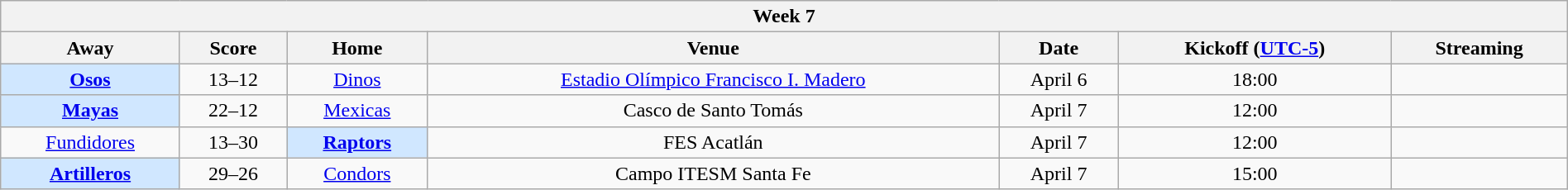<table class="wikitable mw-collapsible mw-collapsed" style="width:100%;">
<tr>
<th colspan="8">Week 7</th>
</tr>
<tr>
<th>Away</th>
<th>Score</th>
<th>Home</th>
<th>Venue</th>
<th>Date</th>
<th>Kickoff (<a href='#'>UTC-5</a>)</th>
<th>Streaming</th>
</tr>
<tr align="center">
<td bgcolor="#D0E7FF"><strong><a href='#'>Osos</a></strong></td>
<td>13–12</td>
<td><a href='#'>Dinos</a></td>
<td><a href='#'>Estadio Olímpico Francisco I. Madero</a></td>
<td>April 6</td>
<td>18:00</td>
<td>  </td>
</tr>
<tr align="center">
<td bgcolor="#D0E7FF"><strong><a href='#'>Mayas</a></strong></td>
<td>22–12</td>
<td><a href='#'>Mexicas</a></td>
<td>Casco de Santo Tomás</td>
<td>April 7</td>
<td>12:00</td>
<td></td>
</tr>
<tr align="center">
<td><a href='#'>Fundidores</a></td>
<td>13–30</td>
<td bgcolor="#D0E7FF"><strong><a href='#'>Raptors</a></strong></td>
<td>FES Acatlán</td>
<td>April 7</td>
<td>12:00</td>
<td>  </td>
</tr>
<tr align="center">
<td bgcolor="#D0E7FF"><strong><a href='#'>Artilleros</a></strong></td>
<td>29–26</td>
<td><a href='#'>Condors</a></td>
<td>Campo ITESM Santa Fe</td>
<td>April 7</td>
<td>15:00</td>
<td>  </td>
</tr>
</table>
